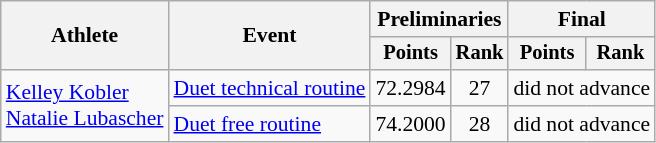<table class=wikitable style="font-size:90%">
<tr>
<th rowspan="2">Athlete</th>
<th rowspan="2">Event</th>
<th colspan="2">Preliminaries</th>
<th colspan="2">Final</th>
</tr>
<tr style="font-size:95%">
<th>Points</th>
<th>Rank</th>
<th>Points</th>
<th>Rank</th>
</tr>
<tr align=center>
<td align=left rowspan=2><a href='#'>Kelley Kobler</a><br><a href='#'>Natalie Lubascher</a></td>
<td align=left><a href='#'>Duet technical routine</a></td>
<td>72.2984</td>
<td>27</td>
<td colspan=2>did not advance</td>
</tr>
<tr align=center>
<td align=left><a href='#'>Duet free routine</a></td>
<td>74.2000</td>
<td>28</td>
<td colspan=2>did not advance</td>
</tr>
</table>
